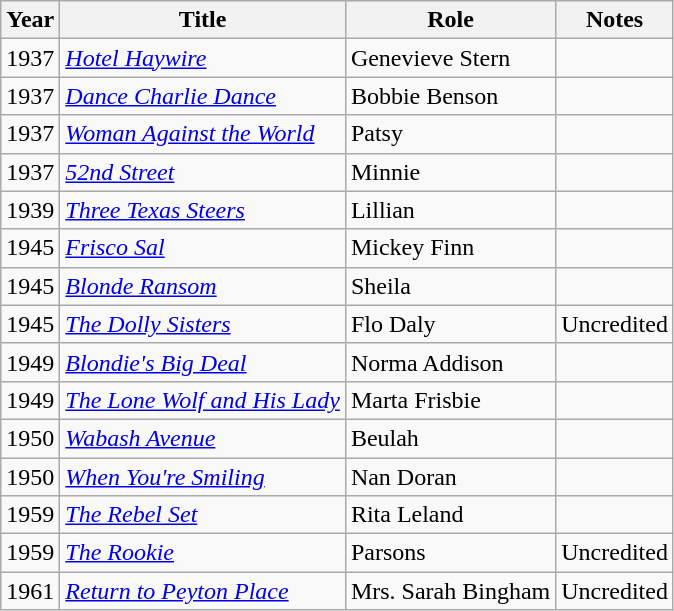<table class="wikitable">
<tr>
<th>Year</th>
<th>Title</th>
<th>Role</th>
<th>Notes</th>
</tr>
<tr>
<td>1937</td>
<td><em><a href='#'>Hotel Haywire</a></em></td>
<td>Genevieve Stern</td>
<td></td>
</tr>
<tr>
<td>1937</td>
<td><em><a href='#'>Dance Charlie Dance</a></em></td>
<td>Bobbie Benson</td>
<td></td>
</tr>
<tr>
<td>1937</td>
<td><em><a href='#'>Woman Against the World</a></em></td>
<td>Patsy</td>
<td></td>
</tr>
<tr>
<td>1937</td>
<td><em><a href='#'>52nd Street</a></em></td>
<td>Minnie</td>
<td></td>
</tr>
<tr>
<td>1939</td>
<td><em><a href='#'>Three Texas Steers</a></em></td>
<td>Lillian</td>
<td></td>
</tr>
<tr>
<td>1945</td>
<td><em><a href='#'>Frisco Sal</a></em></td>
<td>Mickey Finn</td>
<td></td>
</tr>
<tr>
<td>1945</td>
<td><em><a href='#'>Blonde Ransom</a></em></td>
<td>Sheila</td>
<td></td>
</tr>
<tr>
<td>1945</td>
<td><em><a href='#'>The Dolly Sisters</a></em></td>
<td>Flo Daly</td>
<td>Uncredited</td>
</tr>
<tr>
<td>1949</td>
<td><em><a href='#'>Blondie's Big Deal</a></em></td>
<td>Norma Addison</td>
<td></td>
</tr>
<tr>
<td>1949</td>
<td><em><a href='#'>The Lone Wolf and His Lady</a></em></td>
<td>Marta Frisbie</td>
<td></td>
</tr>
<tr>
<td>1950</td>
<td><em><a href='#'>Wabash Avenue</a></em></td>
<td>Beulah</td>
<td></td>
</tr>
<tr>
<td>1950</td>
<td><em><a href='#'>When You're Smiling</a></em></td>
<td>Nan Doran</td>
<td></td>
</tr>
<tr>
<td>1959</td>
<td><em><a href='#'>The Rebel Set</a></em></td>
<td>Rita Leland</td>
<td></td>
</tr>
<tr>
<td>1959</td>
<td><em><a href='#'>The Rookie</a></em></td>
<td>Parsons</td>
<td>Uncredited</td>
</tr>
<tr>
<td>1961</td>
<td><em><a href='#'>Return to Peyton Place</a></em></td>
<td>Mrs. Sarah Bingham</td>
<td>Uncredited</td>
</tr>
</table>
